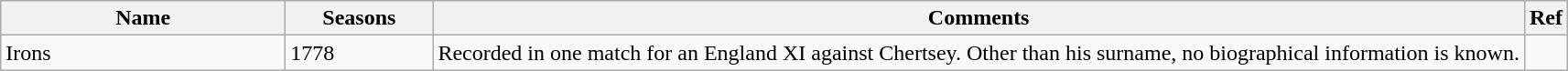<table class="wikitable">
<tr>
<th style="width:200px">Name</th>
<th style="width: 100px">Seasons</th>
<th>Comments</th>
<th>Ref</th>
</tr>
<tr>
<td>Irons</td>
<td>1778</td>
<td>Recorded in one match for an England XI against Chertsey. Other than his surname, no biographical information is known.</td>
<td></td>
</tr>
</table>
